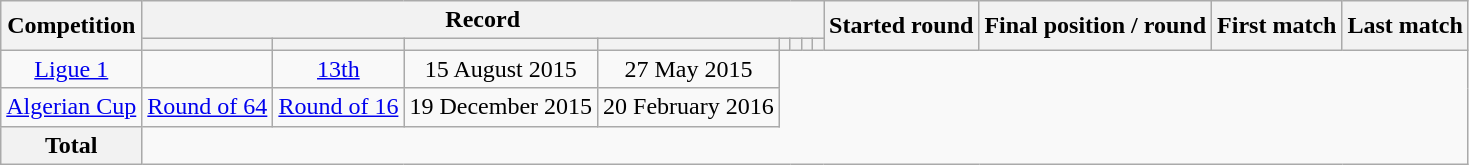<table class="wikitable" style="text-align: center">
<tr>
<th rowspan=2>Competition</th>
<th colspan=8>Record</th>
<th rowspan=2>Started round</th>
<th rowspan=2>Final position / round</th>
<th rowspan=2>First match</th>
<th rowspan=2>Last match</th>
</tr>
<tr>
<th></th>
<th></th>
<th></th>
<th></th>
<th></th>
<th></th>
<th></th>
<th></th>
</tr>
<tr>
<td><a href='#'>Ligue 1</a><br></td>
<td></td>
<td><a href='#'>13th</a></td>
<td>15 August 2015</td>
<td>27 May 2015</td>
</tr>
<tr>
<td><a href='#'>Algerian Cup</a><br></td>
<td><a href='#'>Round of 64</a></td>
<td><a href='#'>Round of 16</a></td>
<td>19 December 2015</td>
<td>20 February 2016</td>
</tr>
<tr>
<th>Total<br></th>
</tr>
</table>
